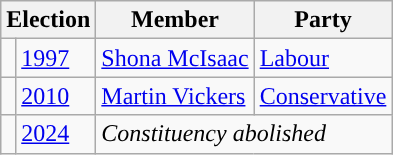<table class="wikitable">
<tr>
<th colspan="2">Election</th>
<th>Member</th>
<th>Party</th>
</tr>
<tr>
<td style="color:inherit;background-color: "></td>
<td><a href='#'>1997</a></td>
<td><a href='#'>Shona McIsaac</a></td>
<td><a href='#'>Labour</a></td>
</tr>
<tr>
<td style="color:inherit;background-color: "></td>
<td><a href='#'>2010</a></td>
<td><a href='#'>Martin Vickers</a></td>
<td><a href='#'>Conservative</a></td>
</tr>
<tr>
<td></td>
<td><a href='#'>2024</a></td>
<td colspan="2"><em>Constituency abolished</em></td>
</tr>
</table>
